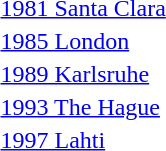<table>
<tr>
<td><a href='#'>1981 Santa Clara</a></td>
<td></td>
<td></td>
<td></td>
</tr>
<tr>
<td><a href='#'>1985 London</a></td>
<td></td>
<td></td>
<td></td>
</tr>
<tr>
<td><a href='#'>1989 Karlsruhe</a></td>
<td></td>
<td></td>
<td></td>
</tr>
<tr>
<td><a href='#'>1993 The Hague</a></td>
<td></td>
<td></td>
<td></td>
</tr>
<tr>
<td><a href='#'>1997 Lahti</a></td>
<td></td>
<td></td>
<td></td>
</tr>
</table>
